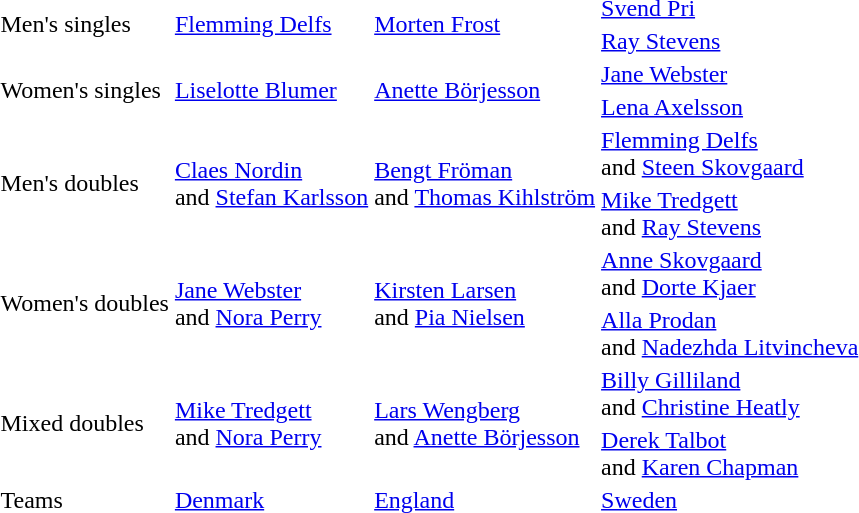<table>
<tr>
<td rowspan=2>Men's singles</td>
<td rowspan=2> <a href='#'>Flemming Delfs</a></td>
<td rowspan=2> <a href='#'>Morten Frost</a></td>
<td> <a href='#'>Svend Pri</a></td>
</tr>
<tr>
<td> <a href='#'>Ray Stevens</a></td>
</tr>
<tr>
<td rowspan=2>Women's singles</td>
<td rowspan=2> <a href='#'>Liselotte Blumer</a></td>
<td rowspan=2> <a href='#'>Anette Börjesson</a></td>
<td> <a href='#'>Jane Webster</a></td>
</tr>
<tr>
<td> <a href='#'>Lena Axelsson</a></td>
</tr>
<tr>
<td rowspan=2>Men's doubles</td>
<td rowspan=2> <a href='#'>Claes Nordin</a><br>and <a href='#'>Stefan Karlsson</a></td>
<td rowspan=2> <a href='#'>Bengt Fröman</a><br>and <a href='#'>Thomas Kihlström</a></td>
<td> <a href='#'>Flemming Delfs</a><br>and <a href='#'>Steen Skovgaard</a></td>
</tr>
<tr>
<td> <a href='#'>Mike Tredgett</a><br>and <a href='#'>Ray Stevens</a></td>
</tr>
<tr>
<td rowspan=2>Women's doubles</td>
<td rowspan=2> <a href='#'>Jane Webster</a><br>and <a href='#'>Nora Perry</a></td>
<td rowspan=2> <a href='#'>Kirsten Larsen</a><br>and <a href='#'>Pia Nielsen</a></td>
<td> <a href='#'>Anne Skovgaard</a><br>and <a href='#'>Dorte Kjaer</a></td>
</tr>
<tr>
<td> <a href='#'>Alla Prodan</a><br>and <a href='#'>Nadezhda Litvincheva</a></td>
</tr>
<tr>
<td rowspan=2>Mixed doubles</td>
<td rowspan=2> <a href='#'>Mike Tredgett</a><br>and <a href='#'>Nora Perry</a></td>
<td rowspan=2> <a href='#'>Lars Wengberg</a><br>and <a href='#'>Anette Börjesson</a></td>
<td> <a href='#'>Billy Gilliland</a><br>and <a href='#'>Christine Heatly</a></td>
</tr>
<tr>
<td> <a href='#'>Derek Talbot</a><br>and <a href='#'>Karen Chapman</a></td>
</tr>
<tr>
<td>Teams</td>
<td> <a href='#'>Denmark</a></td>
<td> <a href='#'>England</a></td>
<td> <a href='#'>Sweden</a></td>
</tr>
</table>
